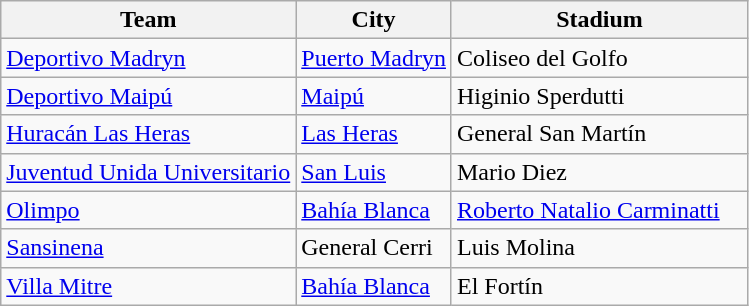<table class="wikitable sortable">
<tr>
<th>Team</th>
<th>City</th>
<th width=190px>Stadium</th>
</tr>
<tr>
<td> <a href='#'>Deportivo Madryn</a></td>
<td><a href='#'>Puerto Madryn</a></td>
<td>Coliseo del Golfo</td>
</tr>
<tr>
<td> <a href='#'>Deportivo Maipú</a></td>
<td><a href='#'>Maipú</a></td>
<td>Higinio Sperdutti</td>
</tr>
<tr>
<td> <a href='#'>Huracán Las Heras</a></td>
<td><a href='#'>Las Heras</a></td>
<td>General San Martín</td>
</tr>
<tr>
<td> <a href='#'>Juventud Unida Universitario</a></td>
<td><a href='#'>San Luis</a></td>
<td>Mario Diez</td>
</tr>
<tr>
<td> <a href='#'>Olimpo</a></td>
<td><a href='#'>Bahía Blanca</a></td>
<td><a href='#'>Roberto Natalio Carminatti</a></td>
</tr>
<tr>
<td> <a href='#'>Sansinena</a></td>
<td>General Cerri</td>
<td>Luis Molina</td>
</tr>
<tr>
<td> <a href='#'>Villa Mitre</a></td>
<td><a href='#'>Bahía Blanca</a></td>
<td>El Fortín</td>
</tr>
</table>
